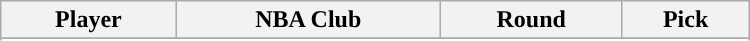<table class="wikitable" width="500">
<tr>
<th>Player</th>
<th>NBA Club</th>
<th>Round</th>
<th>Pick</th>
</tr>
<tr>
</tr>
<tr align="center" bgcolor="">
</tr>
</table>
